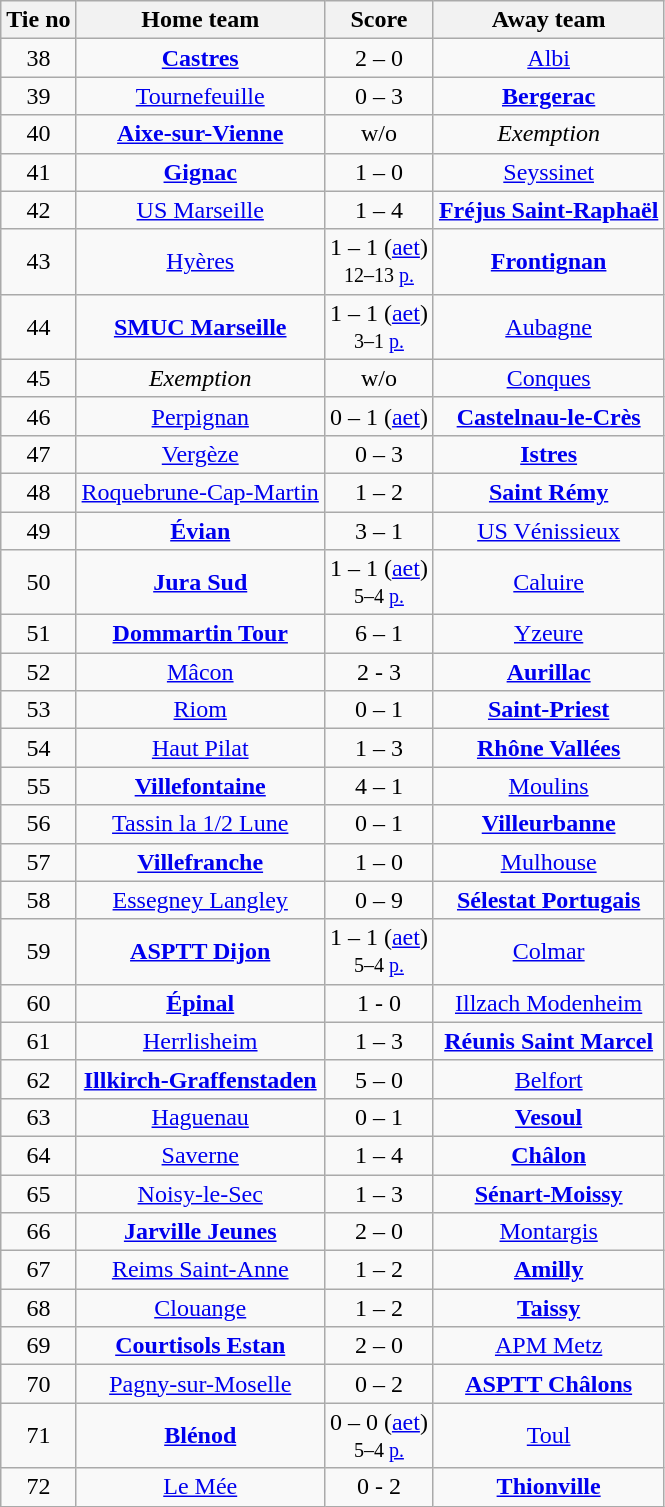<table class="wikitable" style="text-align:center">
<tr>
<th>Tie no</th>
<th>Home team</th>
<th>Score</th>
<th>Away team</th>
</tr>
<tr>
<td>38</td>
<td><strong><a href='#'>Castres</a></strong></td>
<td>2 – 0</td>
<td><a href='#'>Albi</a></td>
</tr>
<tr>
<td>39</td>
<td><a href='#'>Tournefeuille</a></td>
<td>0 – 3</td>
<td><strong><a href='#'>Bergerac</a></strong></td>
</tr>
<tr>
<td>40</td>
<td><strong><a href='#'>Aixe-sur-Vienne</a></strong></td>
<td>w/o</td>
<td><em>Exemption</em></td>
</tr>
<tr>
<td>41</td>
<td><strong><a href='#'>Gignac</a></strong></td>
<td>1 – 0</td>
<td><a href='#'>Seyssinet</a></td>
</tr>
<tr>
<td>42</td>
<td><a href='#'>US Marseille</a></td>
<td>1 – 4</td>
<td><strong><a href='#'>Fréjus Saint-Raphaël</a></strong></td>
</tr>
<tr>
<td>43</td>
<td><a href='#'>Hyères</a></td>
<td>1 – 1 (<a href='#'>aet</a>)<br><small>12–13 <a href='#'>p.</a></small></td>
<td><strong><a href='#'>Frontignan</a></strong></td>
</tr>
<tr>
<td>44</td>
<td><strong><a href='#'>SMUC Marseille</a></strong></td>
<td>1 – 1 (<a href='#'>aet</a>)<br><small>3–1 <a href='#'>p.</a></small></td>
<td><a href='#'>Aubagne</a></td>
</tr>
<tr>
<td>45</td>
<td><em>Exemption</em></td>
<td>w/o</td>
<td><a href='#'>Conques</a></td>
</tr>
<tr>
<td>46</td>
<td><a href='#'>Perpignan</a></td>
<td>0 – 1 (<a href='#'>aet</a>)</td>
<td><strong><a href='#'>Castelnau-le-Crès</a></strong></td>
</tr>
<tr>
<td>47</td>
<td><a href='#'>Vergèze</a></td>
<td>0 – 3</td>
<td><strong><a href='#'>Istres</a></strong></td>
</tr>
<tr>
<td>48</td>
<td><a href='#'>Roquebrune-Cap-Martin</a></td>
<td>1 – 2</td>
<td><strong><a href='#'>Saint Rémy</a></strong></td>
</tr>
<tr>
<td>49</td>
<td><strong><a href='#'>Évian</a></strong></td>
<td>3 – 1</td>
<td><a href='#'>US Vénissieux</a></td>
</tr>
<tr>
<td>50</td>
<td><strong><a href='#'>Jura Sud</a></strong></td>
<td>1 – 1 (<a href='#'>aet</a>)<br><small>5–4 <a href='#'>p.</a></small></td>
<td><a href='#'>Caluire</a></td>
</tr>
<tr>
<td>51</td>
<td><strong><a href='#'>Dommartin Tour</a></strong></td>
<td>6 – 1</td>
<td><a href='#'>Yzeure</a></td>
</tr>
<tr>
<td>52</td>
<td><a href='#'>Mâcon</a></td>
<td>2 - 3</td>
<td><strong><a href='#'>Aurillac</a></strong></td>
</tr>
<tr>
<td>53</td>
<td><a href='#'>Riom</a></td>
<td>0 – 1</td>
<td><strong><a href='#'>Saint-Priest</a></strong></td>
</tr>
<tr>
<td>54</td>
<td><a href='#'>Haut Pilat</a></td>
<td>1 – 3</td>
<td><strong><a href='#'>Rhône Vallées</a></strong></td>
</tr>
<tr>
<td>55</td>
<td><strong><a href='#'>Villefontaine</a></strong></td>
<td>4 – 1</td>
<td><a href='#'>Moulins</a></td>
</tr>
<tr>
<td>56</td>
<td><a href='#'>Tassin la 1/2 Lune</a></td>
<td>0 – 1</td>
<td><strong><a href='#'>Villeurbanne</a></strong></td>
</tr>
<tr>
<td>57</td>
<td><strong><a href='#'>Villefranche</a></strong></td>
<td>1 – 0</td>
<td><a href='#'>Mulhouse</a></td>
</tr>
<tr>
<td>58</td>
<td><a href='#'>Essegney Langley</a></td>
<td>0 – 9</td>
<td><strong><a href='#'>Sélestat Portugais</a></strong></td>
</tr>
<tr>
<td>59</td>
<td><strong><a href='#'>ASPTT Dijon</a></strong></td>
<td>1 – 1 (<a href='#'>aet</a>)<br><small>5–4 <a href='#'>p.</a></small></td>
<td><a href='#'>Colmar</a></td>
</tr>
<tr>
<td>60</td>
<td><strong><a href='#'>Épinal</a></strong></td>
<td>1 - 0</td>
<td><a href='#'>Illzach Modenheim</a></td>
</tr>
<tr>
<td>61</td>
<td><a href='#'>Herrlisheim</a></td>
<td>1 – 3</td>
<td><strong><a href='#'>Réunis Saint Marcel</a></strong></td>
</tr>
<tr>
<td>62</td>
<td><strong><a href='#'>Illkirch-Graffenstaden</a></strong></td>
<td>5 – 0</td>
<td><a href='#'>Belfort</a></td>
</tr>
<tr>
<td>63</td>
<td><a href='#'>Haguenau</a></td>
<td>0 – 1</td>
<td><strong><a href='#'>Vesoul</a></strong></td>
</tr>
<tr>
<td>64</td>
<td><a href='#'>Saverne</a></td>
<td>1 – 4</td>
<td><strong><a href='#'>Châlon</a></strong></td>
</tr>
<tr>
<td>65</td>
<td><a href='#'>Noisy-le-Sec</a></td>
<td>1 – 3</td>
<td><strong><a href='#'>Sénart-Moissy</a></strong></td>
</tr>
<tr>
<td>66</td>
<td><strong><a href='#'>Jarville Jeunes</a></strong></td>
<td>2 – 0</td>
<td><a href='#'>Montargis</a></td>
</tr>
<tr>
<td>67</td>
<td><a href='#'>Reims Saint-Anne</a></td>
<td>1 – 2</td>
<td><strong><a href='#'>Amilly</a></strong></td>
</tr>
<tr>
<td>68</td>
<td><a href='#'>Clouange</a></td>
<td>1 – 2</td>
<td><strong><a href='#'>Taissy</a></strong></td>
</tr>
<tr>
<td>69</td>
<td><strong><a href='#'>Courtisols Estan</a></strong></td>
<td>2 – 0</td>
<td><a href='#'>APM Metz</a></td>
</tr>
<tr>
<td>70</td>
<td><a href='#'>Pagny-sur-Moselle</a></td>
<td>0 – 2</td>
<td><strong><a href='#'>ASPTT Châlons</a></strong></td>
</tr>
<tr>
<td>71</td>
<td><strong><a href='#'>Blénod</a></strong></td>
<td>0 – 0 (<a href='#'>aet</a>)<br><small>5–4 <a href='#'>p.</a></small></td>
<td><a href='#'>Toul</a></td>
</tr>
<tr>
<td>72</td>
<td><a href='#'>Le Mée</a></td>
<td>0 - 2</td>
<td><strong><a href='#'>Thionville</a></strong></td>
</tr>
</table>
